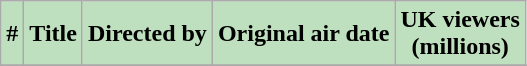<table class="wikitable plainrowheaders" style="background:#FFFFFF;">
<tr>
<th style="background: #bfe0bf;">#</th>
<th style="background: #bfe0bf;">Title</th>
<th style="background: #bfe0bf;">Directed by</th>
<th style="background: #bfe0bf;">Original air date</th>
<th style="background: #bfe0bf;">UK viewers<br>(millions)</th>
</tr>
<tr>
</tr>
</table>
